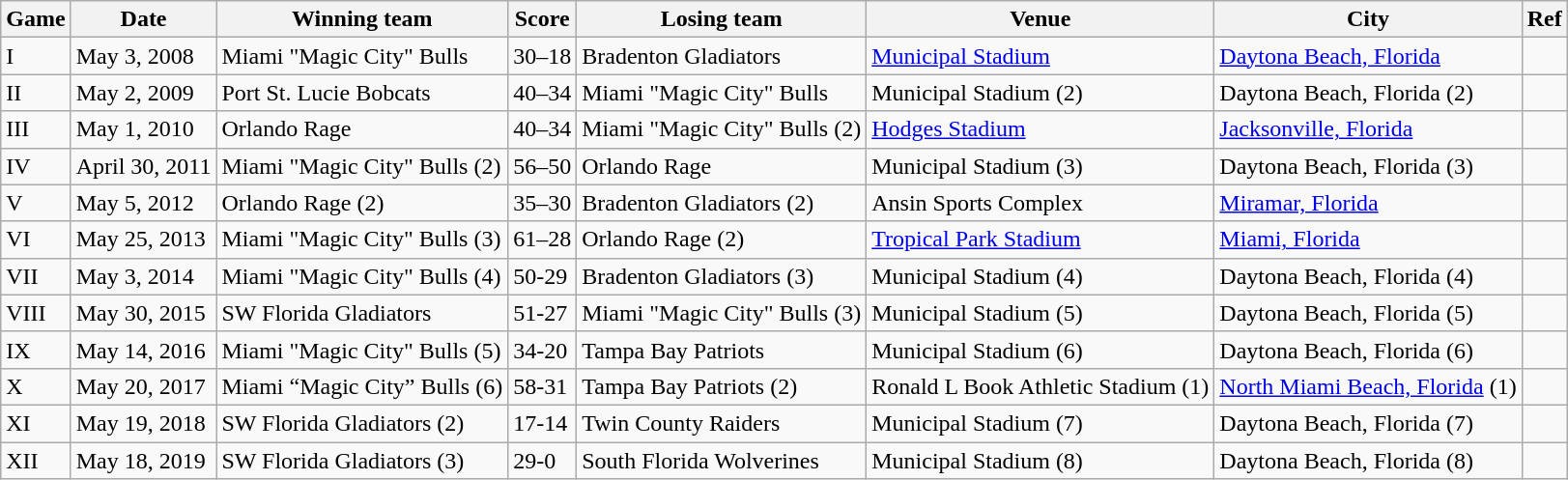<table class="wikitable">
<tr>
<th>Game</th>
<th>Date</th>
<th>Winning team</th>
<th>Score</th>
<th>Losing team</th>
<th>Venue</th>
<th>City</th>
<th>Ref</th>
</tr>
<tr>
<td>I</td>
<td>May 3, 2008</td>
<td>Miami "Magic City" Bulls</td>
<td>30–18</td>
<td>Bradenton Gladiators</td>
<td><a href='#'>Municipal Stadium</a></td>
<td><a href='#'>Daytona Beach, Florida</a></td>
<td></td>
</tr>
<tr>
<td>II</td>
<td>May 2, 2009</td>
<td>Port St. Lucie Bobcats</td>
<td>40–34</td>
<td>Miami "Magic City" Bulls</td>
<td>Municipal Stadium (2)</td>
<td>Daytona Beach, Florida (2)</td>
<td></td>
</tr>
<tr>
<td>III</td>
<td>May 1, 2010</td>
<td>Orlando Rage</td>
<td>40–34</td>
<td>Miami "Magic City" Bulls (2)</td>
<td><a href='#'>Hodges Stadium</a></td>
<td><a href='#'>Jacksonville, Florida</a></td>
<td></td>
</tr>
<tr>
<td>IV</td>
<td>April 30, 2011</td>
<td>Miami "Magic City" Bulls (2)</td>
<td>56–50</td>
<td>Orlando Rage</td>
<td>Municipal Stadium (3)</td>
<td>Daytona Beach, Florida (3)</td>
<td></td>
</tr>
<tr>
<td>V</td>
<td>May 5, 2012</td>
<td>Orlando Rage (2)</td>
<td>35–30</td>
<td>Bradenton Gladiators (2)</td>
<td>Ansin Sports Complex</td>
<td><a href='#'>Miramar, Florida</a></td>
<td></td>
</tr>
<tr>
<td>VI</td>
<td>May 25, 2013</td>
<td>Miami "Magic City" Bulls (3)</td>
<td>61–28</td>
<td>Orlando Rage (2)</td>
<td><a href='#'>Tropical Park Stadium</a></td>
<td><a href='#'>Miami, Florida</a></td>
<td></td>
</tr>
<tr>
<td>VII</td>
<td>May 3, 2014</td>
<td>Miami "Magic City" Bulls (4)</td>
<td>50-29</td>
<td>Bradenton Gladiators (3)</td>
<td>Municipal Stadium (4)</td>
<td>Daytona Beach, Florida (4)</td>
<td></td>
</tr>
<tr>
<td>VIII</td>
<td>May 30, 2015</td>
<td>SW Florida Gladiators</td>
<td>51-27</td>
<td>Miami "Magic City" Bulls (3)</td>
<td>Municipal Stadium (5)</td>
<td>Daytona Beach, Florida (5)</td>
<td></td>
</tr>
<tr>
<td>IX</td>
<td>May 14, 2016</td>
<td>Miami "Magic City" Bulls (5)</td>
<td>34-20</td>
<td>Tampa Bay Patriots</td>
<td>Municipal Stadium (6)</td>
<td>Daytona Beach, Florida (6)</td>
<td></td>
</tr>
<tr>
<td>X</td>
<td>May 20, 2017</td>
<td>Miami “Magic City” Bulls (6)</td>
<td>58-31</td>
<td>Tampa Bay Patriots (2)</td>
<td>Ronald L Book Athletic Stadium (1)</td>
<td><a href='#'>North Miami Beach, Florida</a> (1)</td>
<td></td>
</tr>
<tr>
<td>XI</td>
<td>May 19, 2018</td>
<td>SW Florida Gladiators (2)</td>
<td>17-14</td>
<td>Twin County Raiders</td>
<td>Municipal Stadium (7)</td>
<td>Daytona Beach, Florida (7)</td>
<td></td>
</tr>
<tr>
<td>XII</td>
<td>May 18, 2019</td>
<td>SW Florida Gladiators (3)</td>
<td>29-0</td>
<td>South Florida Wolverines</td>
<td>Municipal Stadium (8)</td>
<td>Daytona Beach, Florida (8)</td>
<td></td>
</tr>
</table>
